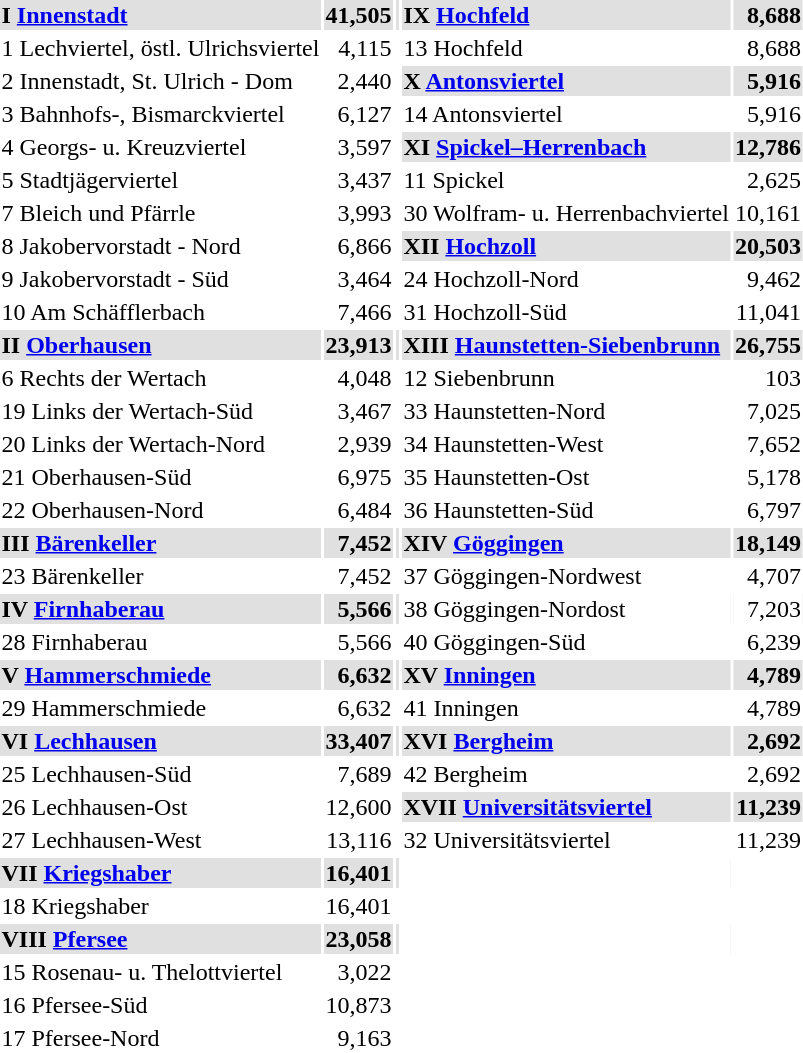<table border="0">
<tr bgcolor=#E0E0E0>
<td><strong>I <a href='#'>Innenstadt</a></strong></td>
<td align=right><strong>41,505</strong></td>
<td></td>
<td><strong>IX <a href='#'>Hochfeld</a></strong></td>
<td align=right><strong>8,688</strong></td>
</tr>
<tr bgcolor=#FFFFFF>
<td>1 Lechviertel, östl. Ulrichsviertel</td>
<td align=right>4,115</td>
<td></td>
<td>13 Hochfeld</td>
<td align=right>8,688</td>
</tr>
<tr bgcolor=#FFFFFF>
<td>2 Innenstadt, St. Ulrich - Dom</td>
<td align=right>2,440</td>
<td></td>
<td bgcolor=#E0E0E0><strong>X <a href='#'>Antonsviertel</a></strong></td>
<td align=right bgcolor=#E0E0E0><strong>5,916</strong></td>
</tr>
<tr bgcolor=#FFFFFF>
<td>3 Bahnhofs-, Bismarckviertel</td>
<td align=right>6,127</td>
<td></td>
<td>14 Antonsviertel</td>
<td align=right>5,916</td>
</tr>
<tr bgcolor=#FFFFFF>
<td>4 Georgs- u. Kreuzviertel</td>
<td align=right>3,597</td>
<td></td>
<td bgcolor=#E0E0E0><strong>XI <a href='#'>Spickel–Herrenbach</a></strong></td>
<td align=right bgcolor=#E0E0E0><strong>12,786</strong></td>
</tr>
<tr bgcolor=#FFFFFF>
<td>5 Stadtjägerviertel</td>
<td align=right>3,437</td>
<td></td>
<td>11 Spickel</td>
<td align=right>2,625</td>
</tr>
<tr bgcolor=#FFFFFF>
<td>7 Bleich und Pfärrle</td>
<td align=right>3,993</td>
<td></td>
<td>30 Wolfram- u. Herrenbachviertel</td>
<td align=right>10,161</td>
</tr>
<tr bgcolor=#FFFFFF>
<td>8 Jakobervorstadt - Nord</td>
<td align=right>6,866</td>
<td></td>
<td bgcolor=#E0E0E0><strong>XII <a href='#'>Hochzoll</a></strong></td>
<td align=right bgcolor=#E0E0E0><strong>20,503</strong></td>
</tr>
<tr bgcolor=#FFFFFF>
<td>9 Jakobervorstadt - Süd</td>
<td align=right>3,464</td>
<td></td>
<td>24 Hochzoll-Nord</td>
<td align=right>9,462</td>
</tr>
<tr bgcolor=#FFFFFF>
<td>10 Am Schäfflerbach</td>
<td align=right>7,466</td>
<td></td>
<td>31 Hochzoll-Süd</td>
<td align=right>11,041</td>
</tr>
<tr bgcolor=#E0E0E0>
<td><strong>II <a href='#'>Oberhausen</a></strong></td>
<td align=right><strong>23,913</strong></td>
<td></td>
<td><strong>XIII <a href='#'>Haunstetten-Siebenbrunn</a></strong></td>
<td align=right><strong>26,755</strong></td>
</tr>
<tr bgcolor=#FFFFFF>
<td>6 Rechts der Wertach</td>
<td align=right>4,048</td>
<td></td>
<td>12 Siebenbrunn</td>
<td align=right>103</td>
</tr>
<tr bgcolor=#FFFFFF>
<td>19 Links der Wertach-Süd</td>
<td align=right>3,467</td>
<td></td>
<td>33 Haunstetten-Nord</td>
<td align=right>7,025</td>
</tr>
<tr bgcolor=#FFFFFF>
<td>20 Links der Wertach-Nord</td>
<td align=right>2,939</td>
<td></td>
<td>34 Haunstetten-West</td>
<td align=right>7,652</td>
</tr>
<tr bgcolor=#FFFFFF>
<td>21 Oberhausen-Süd</td>
<td align=right>6,975</td>
<td></td>
<td>35 Haunstetten-Ost</td>
<td align=right>5,178</td>
</tr>
<tr bgcolor=#FFFFFF>
<td>22 Oberhausen-Nord</td>
<td align=right>6,484</td>
<td></td>
<td>36 Haunstetten-Süd</td>
<td align=right>6,797</td>
</tr>
<tr bgcolor=#E0E0E0>
<td><strong>III <a href='#'>Bärenkeller</a></strong></td>
<td align=right bgcolor=#E0E0E0><strong>7,452</strong></td>
<td></td>
<td><strong>XIV <a href='#'>Göggingen</a></strong></td>
<td align=right><strong>18,149</strong></td>
</tr>
<tr bgcolor=#FFFFFF>
<td>23 Bärenkeller</td>
<td align=right>7,452</td>
<td></td>
<td>37 Göggingen-Nordwest</td>
<td align=right>4,707</td>
</tr>
<tr bgcolor=#E0E0E0>
<td><strong>IV <a href='#'>Firnhaberau</a></strong></td>
<td align=right><strong>5,566</strong></td>
<td></td>
<td bgcolor=#FFFFFF>38 Göggingen-Nordost</td>
<td align=right bgcolor=#FFFFFF>7,203</td>
</tr>
<tr bgcolor=#FFFFFF>
<td>28 Firnhaberau</td>
<td align=right>5,566</td>
<td></td>
<td>40 Göggingen-Süd</td>
<td align=right bgcolor=#FFFFFF>6,239</td>
</tr>
<tr bgcolor=#E0E0E0>
<td><strong>V <a href='#'>Hammerschmiede</a></strong></td>
<td align=right><strong>6,632</strong></td>
<td></td>
<td><strong>XV <a href='#'>Inningen</a></strong></td>
<td align=right><strong>4,789</strong></td>
</tr>
<tr bgcolor=#FFFFFF>
<td>29 Hammerschmiede</td>
<td align=right>6,632</td>
<td></td>
<td>41 Inningen</td>
<td align=right>4,789</td>
</tr>
<tr bgcolor=#E0E0E0>
<td><strong>VI <a href='#'>Lechhausen</a></strong></td>
<td align=right><strong>33,407</strong></td>
<td></td>
<td><strong>XVI <a href='#'>Bergheim</a></strong></td>
<td align=right><strong>2,692</strong></td>
</tr>
<tr bgcolor=#FFFFFF>
<td>25 Lechhausen-Süd</td>
<td align=right>7,689</td>
<td></td>
<td>42 Bergheim</td>
<td align=right>2,692</td>
</tr>
<tr bgcolor=#FFFFFF>
<td>26 Lechhausen-Ost</td>
<td align=right>12,600</td>
<td></td>
<td bgcolor=#E0E0E0><strong>XVII <a href='#'>Universitätsviertel</a></strong></td>
<td align=right bgcolor=#E0E0E0><strong>11,239</strong></td>
</tr>
<tr bgcolor=#FFFFFF>
<td>27 Lechhausen-West</td>
<td align=right>13,116</td>
<td></td>
<td>32 Universitätsviertel</td>
<td align=right>11,239</td>
</tr>
<tr bgcolor=#E0E0E0>
<td><strong>VII <a href='#'>Kriegshaber</a></strong></td>
<td align=right bgcolor=#E0E0E0><strong>16,401</strong></td>
<td></td>
<td bgcolor=#FFFFFF></td>
</tr>
<tr bgcolor=#FFFFFF>
<td>18 Kriegshaber</td>
<td align=right>16,401</td>
<td></td>
<td bgcolor=#FFFFFF></td>
</tr>
<tr bgcolor=#E0E0E0>
<td><strong>VIII <a href='#'>Pfersee</a></strong></td>
<td align=right bgcolor=#E0E0E0><strong>23,058</strong></td>
<td></td>
<td bgcolor=#FFFFFF></td>
</tr>
<tr bgcolor=#FFFFFF>
<td>15 Rosenau- u. Thelottviertel</td>
<td align=right>3,022</td>
<td></td>
<td bgcolor=#FFFFFF></td>
</tr>
<tr bgcolor=#FFFFFF>
<td>16 Pfersee-Süd</td>
<td align=right>10,873</td>
<td></td>
<td bgcolor=#FFFFFF></td>
</tr>
<tr bgcolor=#FFFFFF>
<td>17 Pfersee-Nord</td>
<td align=right>9,163</td>
<td></td>
<td bgcolor=#FFFFFF></td>
</tr>
</table>
